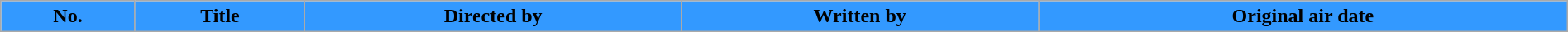<table class="wikitable plainrowheaders" style="width:100%; background:#fff;">
<tr>
<th style="background:#39f;">No.</th>
<th style="background:#39f;">Title</th>
<th style="background:#39f;">Directed by</th>
<th style="background:#39f;">Written by</th>
<th style="background:#39f;">Original air date<br>






</th>
</tr>
</table>
